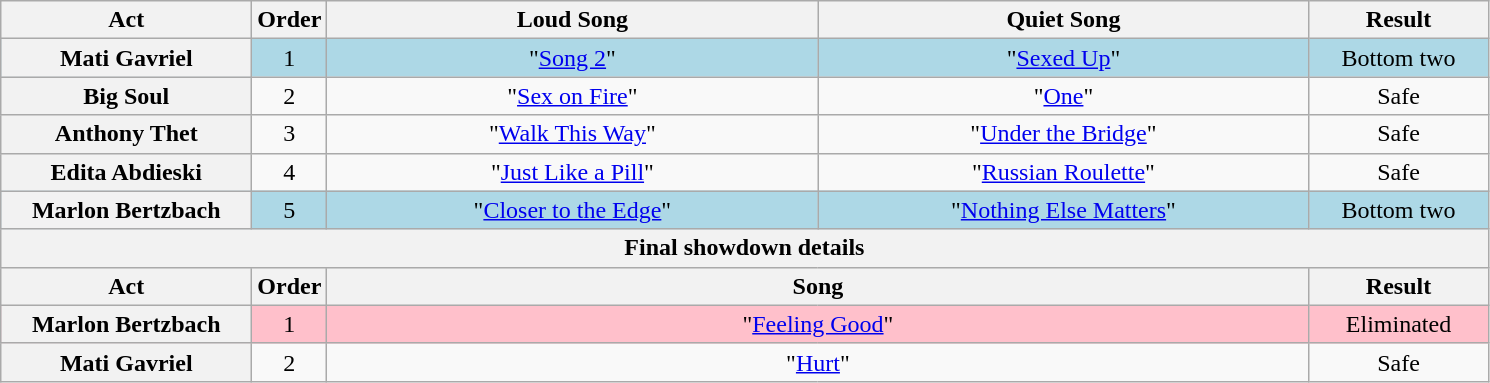<table class="wikitable plainrowheaders" style="text-align:center;">
<tr>
<th scope="col" style="width:10em;">Act</th>
<th scope="col">Order</th>
<th scope="col" style="width:20em;">Loud Song</th>
<th scope="col" style="width:20em;">Quiet Song</th>
<th scope="col" style="width:7em;">Result</th>
</tr>
<tr style="background:lightblue;">
<th scope="row">Mati Gavriel</th>
<td>1</td>
<td>"<a href='#'>Song 2</a>"</td>
<td>"<a href='#'>Sexed Up</a>"</td>
<td>Bottom two</td>
</tr>
<tr>
<th scope="row">Big Soul</th>
<td>2</td>
<td>"<a href='#'>Sex on Fire</a>"</td>
<td>"<a href='#'>One</a>"</td>
<td>Safe</td>
</tr>
<tr>
<th scope="row">Anthony Thet</th>
<td>3</td>
<td>"<a href='#'>Walk This Way</a>"</td>
<td>"<a href='#'>Under the Bridge</a>"</td>
<td>Safe</td>
</tr>
<tr>
<th scope="row">Edita Abdieski</th>
<td>4</td>
<td>"<a href='#'>Just Like a Pill</a>"</td>
<td>"<a href='#'>Russian Roulette</a>"</td>
<td>Safe</td>
</tr>
<tr style="background:lightblue;">
<th scope="row">Marlon Bertzbach</th>
<td>5</td>
<td>"<a href='#'>Closer to the Edge</a>"</td>
<td>"<a href='#'>Nothing Else Matters</a>"</td>
<td>Bottom two</td>
</tr>
<tr>
<th colspan=5>Final showdown details</th>
</tr>
<tr>
<th scope="col"style="width:10em;">Act</th>
<th scope="col">Order</th>
<th scope="col" style="width:16em;" colspan=2>Song</th>
<th scope="col" style="width:6em;">Result</th>
</tr>
<tr style="background:pink;">
<th scope="row">Marlon Bertzbach</th>
<td>1</td>
<td colspan=2>"<a href='#'>Feeling Good</a>"</td>
<td>Eliminated</td>
</tr>
<tr>
<th scope="row">Mati Gavriel</th>
<td>2</td>
<td colspan=2>"<a href='#'>Hurt</a>"</td>
<td>Safe</td>
</tr>
</table>
